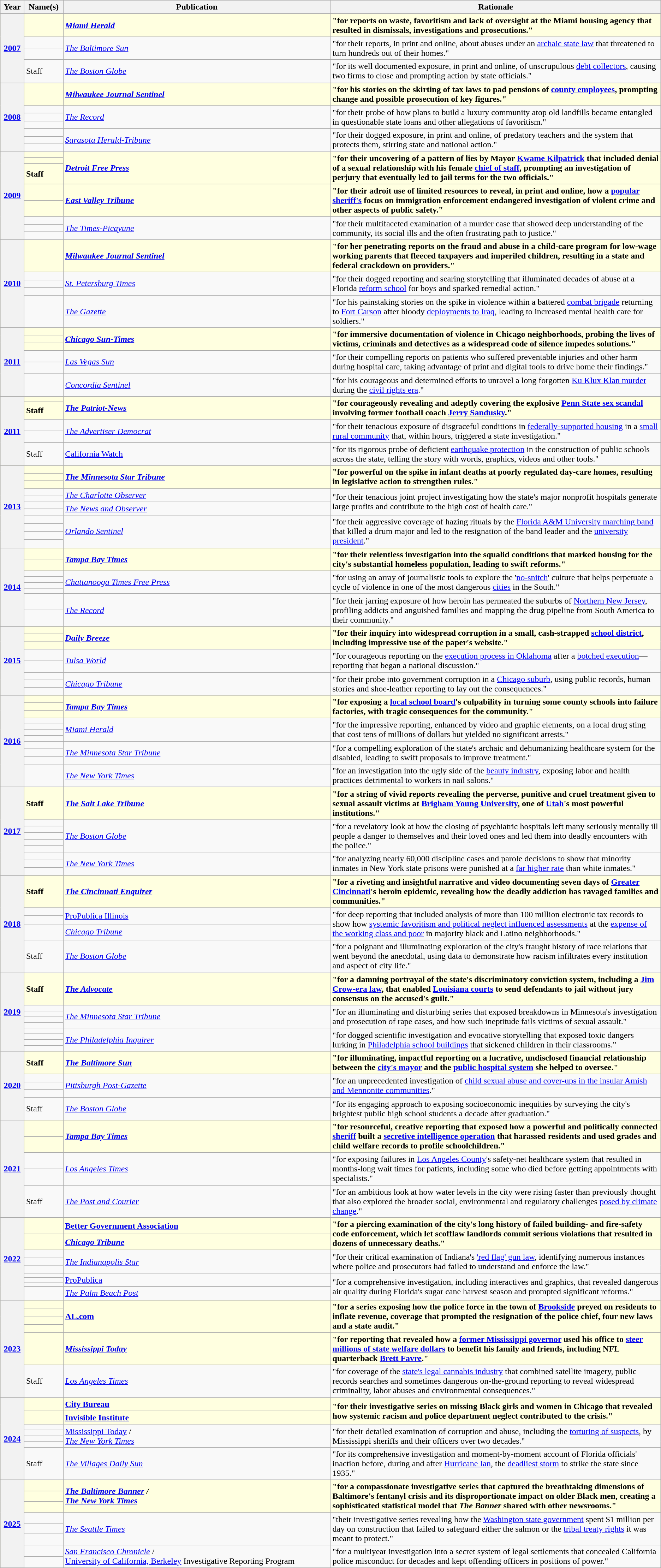<table class="wikitable sortable">
<tr style="vertical-align:bottom;">
<th>Year</th>
<th>Name(s)</th>
<th>Publication</th>
<th width=50%>Rationale</th>
</tr>
<tr style="background-color:lightyellow;">
<th rowspan=4><strong><a href='#'>2007</a></strong></th>
<td><strong></strong></td>
<td><strong><em><a href='#'>Miami Herald</a></em></strong></td>
<td><strong>"for reports on waste, favoritism and lack of oversight at the Miami housing agency that resulted in dismissals, investigations and prosecutions."</strong></td>
</tr>
<tr>
<td></td>
<td rowspan=2><em><a href='#'>The Baltimore Sun</a></em></td>
<td rowspan=2>"for their reports, in print and online, about abuses under an <a href='#'>archaic state law</a> that threatened to turn hundreds out of their homes."</td>
</tr>
<tr>
<td></td>
</tr>
<tr>
<td>Staff</td>
<td><em><a href='#'>The Boston Globe</a></em></td>
<td>"for its well documented exposure, in print and online, of unscrupulous <a href='#'>debt collectors</a>, causing two firms to close and prompting action by state officials."</td>
</tr>
<tr style="background-color:lightyellow;">
<th rowspan=7><strong><a href='#'>2008</a></strong></th>
<td><strong></strong></td>
<td><strong><em><a href='#'>Milwaukee Journal Sentinel</a></em></strong></td>
<td><strong>"for his stories on the skirting of tax laws to pad pensions of <a href='#'>county employees</a>, prompting change and possible prosecution of key figures."</strong></td>
</tr>
<tr>
<td></td>
<td rowspan=3><em><a href='#'>The Record</a></em></td>
<td rowspan=3>"for their probe of how plans to build a luxury community atop old landfills became entangled in questionable state loans and other allegations of favoritism."</td>
</tr>
<tr>
<td></td>
</tr>
<tr>
<td></td>
</tr>
<tr>
<td></td>
<td rowspan=3><em><a href='#'>Sarasota Herald-Tribune</a></em></td>
<td rowspan=3>"for their dogged exposure, in print and online, of predatory teachers and the system that protects them, stirring state and national action."</td>
</tr>
<tr>
<td></td>
</tr>
<tr>
<td></td>
</tr>
<tr style="background-color:lightyellow;">
<th rowspan=8><strong><a href='#'>2009</a></strong></th>
<td><strong></strong></td>
<td rowspan=3><strong><em><a href='#'>Detroit Free Press</a></em></strong></td>
<td rowspan=3><strong>"for their uncovering of a pattern of lies by Mayor <a href='#'>Kwame Kilpatrick</a> that included denial of a sexual relationship with his female <a href='#'>chief of staff</a>, prompting an investigation of perjury that eventually led to jail terms for the two officials."</strong></td>
</tr>
<tr style="background-color:lightyellow;">
<td><strong></strong></td>
</tr>
<tr style="background-color:lightyellow;">
<td><strong>Staff</strong></td>
</tr>
<tr style="background-color:lightyellow;">
<td><strong></strong></td>
<td rowspan=2><strong><em><a href='#'>East Valley Tribune</a></em></strong></td>
<td rowspan=2><strong>"for their adroit use of limited resources to reveal, in print and online, how a <a href='#'>popular sheriff's</a> focus on immigration enforcement endangered investigation of violent crime and other aspects of public safety."</strong></td>
</tr>
<tr style="background-color:lightyellow;">
<td><strong></strong></td>
</tr>
<tr>
<td></td>
<td rowspan=3><em><a href='#'>The Times-Picayune</a></em></td>
<td rowspan=3>"for their multifaceted examination of a murder case that showed deep understanding of the community, its social ills and the often frustrating path to justice."</td>
</tr>
<tr>
<td></td>
</tr>
<tr>
<td></td>
</tr>
<tr style="background-color:lightyellow;">
<th rowspan=5><strong><a href='#'>2010</a></strong></th>
<td><strong></strong></td>
<td><strong><em><a href='#'>Milwaukee Journal Sentinel</a></em></strong></td>
<td><strong>"for her penetrating reports on the fraud and abuse in a child-care program for low-wage working parents that fleeced taxpayers and imperiled children, resulting in a state and federal crackdown on providers."</strong></td>
</tr>
<tr>
<td></td>
<td rowspan=3><em><a href='#'>St. Petersburg Times</a></em></td>
<td rowspan=3>"for their dogged reporting and searing storytelling that illuminated decades of abuse at a Florida <a href='#'>reform school</a> for boys and sparked remedial action."</td>
</tr>
<tr>
<td></td>
</tr>
<tr>
<td></td>
</tr>
<tr>
<td></td>
<td><em><a href='#'>The Gazette</a></em></td>
<td>"for his painstaking stories on the spike in violence within a battered <a href='#'>combat brigade</a> returning to <a href='#'>Fort Carson</a> after bloody <a href='#'>deployments to Iraq</a>, leading to increased mental health care for soldiers."</td>
</tr>
<tr style="background-color:lightyellow;">
<th rowspan=6><strong><a href='#'>2011</a></strong></th>
<td><strong></strong></td>
<td rowspan=3><strong><em><a href='#'>Chicago Sun-Times</a></em></strong></td>
<td rowspan=3><strong>"for immersive documentation of violence in Chicago neighborhoods, probing the lives of victims, criminals and detectives as a widespread code of silence impedes solutions."</strong></td>
</tr>
<tr style="background-color:lightyellow;">
<td><strong></strong></td>
</tr>
<tr style="background-color:lightyellow;">
<td><strong></strong></td>
</tr>
<tr>
<td></td>
<td rowspan=2><em><a href='#'>Las Vegas Sun</a></em></td>
<td rowspan=2>"for their compelling reports on patients who suffered preventable injuries and other harm during hospital care, taking advantage of print and digital tools to drive home their findings."</td>
</tr>
<tr>
<td></td>
</tr>
<tr>
<td></td>
<td><em><a href='#'>Concordia Sentinel</a></em></td>
<td>"for his courageous and determined efforts to unravel a long forgotten <a href='#'>Ku Klux Klan murder</a> during the <a href='#'>civil rights era</a>."</td>
</tr>
<tr style="background-color:lightyellow;">
<th rowspan=5><strong><a href='#'>2011</a></strong></th>
<td><strong></strong></td>
<td rowspan=2><strong><em><a href='#'>The Patriot-News</a></em></strong></td>
<td rowspan=2><strong>"for courageously revealing and adeptly covering the explosive <a href='#'>Penn State sex scandal</a> involving former football coach <a href='#'>Jerry Sandusky</a>."</strong></td>
</tr>
<tr style="background-color:lightyellow;">
<td><strong>Staff</strong></td>
</tr>
<tr>
<td></td>
<td rowspan=2><em><a href='#'>The Advertiser Democrat</a></em></td>
<td rowspan=2>"for their tenacious exposure of disgraceful conditions in <a href='#'>federally-supported housing</a> in a <a href='#'>small rural community</a> that, within hours, triggered a state investigation."</td>
</tr>
<tr>
<td></td>
</tr>
<tr>
<td>Staff</td>
<td><a href='#'>California Watch</a></td>
<td>"for its rigorous probe of deficient <a href='#'>earthquake protection</a> in the construction of public schools across the state, telling the story with words, graphics, videos and other tools."</td>
</tr>
<tr style="background-color:lightyellow;">
<th rowspan=11><strong><a href='#'>2013</a></strong></th>
<td><strong></strong></td>
<td rowspan=3><strong><em><a href='#'>The Minnesota Star Tribune</a></em></strong></td>
<td rowspan=3><strong>"for powerful  on the spike in infant deaths at poorly regulated day-care homes, resulting in legislative action to strengthen rules."</strong></td>
</tr>
<tr style="background-color:lightyellow;">
<td><strong></strong></td>
</tr>
<tr style="background-color:lightyellow;">
<td><strong></strong></td>
</tr>
<tr>
<td></td>
<td rowspan=2><em><a href='#'>The Charlotte Observer</a></em></td>
<td rowspan=4>"for their tenacious joint project investigating how the state's major nonprofit hospitals generate large profits and contribute to the high cost of health care."</td>
</tr>
<tr>
<td></td>
</tr>
<tr>
<td></td>
<td rowspan=2><em><a href='#'>The News and Observer</a></em></td>
</tr>
<tr>
<td></td>
</tr>
<tr>
<td></td>
<td rowspan=4><em><a href='#'>Orlando Sentinel</a></em></td>
<td rowspan=4>"for their aggressive coverage of hazing rituals by the <a href='#'>Florida A&M University marching band</a> that killed a drum major and led to the resignation of the band leader and the <a href='#'>university president</a>."</td>
</tr>
<tr>
<td></td>
</tr>
<tr>
<td></td>
</tr>
<tr>
<td></td>
</tr>
<tr style="background-color:lightyellow;">
<th rowspan=8><strong><a href='#'>2014</a></strong></th>
<td><strong></strong></td>
<td rowspan=2><strong><em><a href='#'>Tampa Bay Times</a></em></strong></td>
<td rowspan=2><strong>"for their relentless investigation into the squalid conditions that marked housing for the city's substantial homeless population, leading to swift reforms."</strong></td>
</tr>
<tr style="background-color:lightyellow;">
<td><strong></strong></td>
</tr>
<tr>
<td></td>
<td rowspan=4><em><a href='#'>Chattanooga Times Free Press</a></em></td>
<td rowspan=4>"for using an array of journalistic tools to explore the '<a href='#'>no-snitch</a>' culture that helps perpetuate a cycle of violence in one of the most dangerous <a href='#'>cities</a> in the South."</td>
</tr>
<tr>
<td></td>
</tr>
<tr>
<td></td>
</tr>
<tr>
<td></td>
</tr>
<tr>
<td></td>
<td rowspan=2><em><a href='#'>The Record</a></em></td>
<td rowspan=2>"for their jarring exposure of how heroin has permeated the suburbs of <a href='#'>Northern New Jersey</a>, profiling addicts and anguished families and mapping the drug pipeline from South America to their community."</td>
</tr>
<tr>
<td></td>
</tr>
<tr style="background-color:lightyellow;">
<th rowspan=8><strong><a href='#'>2015</a></strong></th>
<td><strong></strong></td>
<td rowspan=3><strong><em><a href='#'>Daily Breeze</a></em></strong></td>
<td rowspan=3><strong>"for their inquiry into widespread corruption in a small, cash-strapped <a href='#'>school district</a>, including impressive use of the paper's website."</strong></td>
</tr>
<tr style="background-color:lightyellow;">
<td><strong></strong></td>
</tr>
<tr style="background-color:lightyellow;">
<td><strong></strong></td>
</tr>
<tr>
<td></td>
<td rowspan=2><em><a href='#'>Tulsa World</a></em></td>
<td rowspan=2>"for courageous reporting on the <a href='#'>execution process in Oklahoma</a> after a <a href='#'>botched execution</a>—reporting that began a national discussion."</td>
</tr>
<tr>
<td></td>
</tr>
<tr>
<td></td>
<td rowspan=3><em><a href='#'>Chicago Tribune</a></em></td>
<td rowspan=3>"for their probe into government corruption in a <a href='#'>Chicago suburb</a>, using public records, human stories and shoe-leather reporting to lay out the consequences."</td>
</tr>
<tr>
<td></td>
</tr>
<tr>
<td></td>
</tr>
<tr style="background-color:lightyellow;">
<th rowspan=11><strong><a href='#'>2016</a></strong></th>
<td><strong></strong></td>
<td rowspan=3><strong><em><a href='#'>Tampa Bay Times</a></em></strong></td>
<td rowspan=3><strong>"for exposing a <a href='#'>local school board</a>'s culpability in turning some county schools into failure factories, with tragic consequences for the community."</strong></td>
</tr>
<tr style="background-color:lightyellow;">
<td><strong></strong></td>
</tr>
<tr style="background-color:lightyellow;">
<td><strong></strong></td>
</tr>
<tr>
<td></td>
<td rowspan=4><em><a href='#'>Miami Herald</a></em></td>
<td rowspan=4>"for the impressive reporting, enhanced by video and graphic elements, on a local drug sting that cost tens of millions of dollars but yielded no significant arrests."</td>
</tr>
<tr>
<td></td>
</tr>
<tr>
<td></td>
</tr>
<tr>
<td></td>
</tr>
<tr>
<td></td>
<td rowspan=3><em><a href='#'>The Minnesota Star Tribune</a></em></td>
<td rowspan=3>"for a compelling exploration of the state's archaic and dehumanizing healthcare system for the disabled, leading to swift proposals to improve treatment."</td>
</tr>
<tr>
<td></td>
</tr>
<tr>
<td></td>
</tr>
<tr>
<td></td>
<td><em><a href='#'>The New York Times</a></em></td>
<td>"for an investigation into the ugly side of the <a href='#'>beauty industry</a>, exposing labor and health practices detrimental to workers in nail salons."</td>
</tr>
<tr style="background-color:lightyellow;">
<th rowspan=9><strong><a href='#'>2017</a></strong></th>
<td><strong>Staff</strong></td>
<td><strong><em><a href='#'>The Salt Lake Tribune</a></em></strong></td>
<td><strong>"for a string of vivid reports revealing the perverse, punitive and cruel treatment given to sexual assault victims at <a href='#'>Brigham Young University</a>, one of <a href='#'>Utah</a>'s most powerful institutions."</strong></td>
</tr>
<tr>
<td></td>
<td rowspan=5><em><a href='#'>The Boston Globe</a></em></td>
<td rowspan=5>"for a revelatory look at how the closing of psychiatric hospitals left many seriously mentally ill people a danger to themselves and their loved ones and led them into deadly encounters with the police."</td>
</tr>
<tr>
<td></td>
</tr>
<tr>
<td></td>
</tr>
<tr>
<td></td>
</tr>
<tr>
<td></td>
</tr>
<tr>
<td></td>
<td rowspan=3><em><a href='#'>The New York Times</a></em></td>
<td rowspan=3>"for analyzing nearly 60,000 discipline cases and parole decisions to show that minority inmates in New York state prisons were punished at a <a href='#'>far higher rate</a> than white inmates."</td>
</tr>
<tr>
<td></td>
</tr>
<tr>
<td></td>
</tr>
<tr style="background-color:lightyellow;">
<th rowspan=5><strong><a href='#'>2018</a></strong></th>
<td><strong>Staff</strong></td>
<td><strong><em><a href='#'>The Cincinnati Enquirer</a></em></strong></td>
<td><strong>"for a riveting and insightful narrative and video documenting seven days of <a href='#'>Greater Cincinnati</a>'s heroin epidemic, revealing how the deadly addiction has ravaged families and communities."</strong></td>
</tr>
<tr>
<td></td>
<td rowspan=2><a href='#'>ProPublica Illinois</a></td>
<td rowspan=3>"for deep reporting that included analysis of more than 100 million electronic tax records to show how <a href='#'>systemic favoritism and political neglect influenced assessments</a> at the <a href='#'>expense of the working class and poor</a> in majority black and Latino neighborhoods."</td>
</tr>
<tr>
<td></td>
</tr>
<tr>
<td></td>
<td><em><a href='#'>Chicago Tribune</a></em></td>
</tr>
<tr>
<td>Staff</td>
<td><em><a href='#'>The Boston Globe</a></em></td>
<td>"for a poignant and illuminating exploration of the city's fraught history of race relations that went beyond the anecdotal, using data to demonstrate how racism infiltrates every institution and aspect of city life."</td>
</tr>
<tr style="background-color:lightyellow;">
<th rowspan=9><strong><a href='#'>2019</a></strong></th>
<td><strong>Staff</strong></td>
<td><strong><em><a href='#'>The Advocate</a></em></strong></td>
<td><strong>"for a damning portrayal of the state's discriminatory conviction system, including a <a href='#'>Jim Crow-era law</a>, that enabled <a href='#'>Louisiana courts</a> to send defendants to jail without jury consensus on the accused's guilt."</strong></td>
</tr>
<tr>
<td></td>
<td rowspan=4><em><a href='#'>The Minnesota Star Tribune</a></em></td>
<td rowspan=4>"for an illuminating and disturbing series that exposed breakdowns in Minnesota's investigation and prosecution of rape cases, and how such ineptitude fails victims of sexual assault."</td>
</tr>
<tr>
<td></td>
</tr>
<tr>
<td></td>
</tr>
<tr>
<td></td>
</tr>
<tr>
<td></td>
<td rowspan=4><em><a href='#'>The Philadelphia Inquirer</a></em></td>
<td rowspan=4>"for dogged scientific investigation and evocative storytelling that exposed toxic dangers lurking in <a href='#'>Philadelphia school buildings</a> that sickened children in their classrooms."</td>
</tr>
<tr>
<td></td>
</tr>
<tr>
<td></td>
</tr>
<tr>
<td></td>
</tr>
<tr style="background-color:lightyellow;">
<th rowspan=5><strong><a href='#'>2020</a></strong></th>
<td><strong>Staff</strong></td>
<td><strong><em><a href='#'>The Baltimore Sun</a></em></strong></td>
<td><strong>"for illuminating, impactful reporting on a lucrative, undisclosed financial relationship between the <a href='#'>city's mayor</a> and the <a href='#'>public hospital system</a> she helped to oversee."</strong></td>
</tr>
<tr>
<td></td>
<td rowspan=3><em><a href='#'>Pittsburgh Post-Gazette</a></em></td>
<td rowspan=3>"for an unprecedented investigation of <a href='#'>child sexual abuse and cover-ups in the insular Amish and Mennonite communities</a>."</td>
</tr>
<tr>
<td></td>
</tr>
<tr>
<td></td>
</tr>
<tr>
<td>Staff</td>
<td><em><a href='#'>The Boston Globe</a></em></td>
<td>"for its engaging approach to exposing socioeconomic inequities by surveying the city's brightest public high school students a decade after graduation."</td>
</tr>
<tr style="background-color:lightyellow;">
<th rowspan=5><strong><a href='#'>2021</a></strong></th>
<td><strong></strong></td>
<td rowspan=2><strong><em><a href='#'>Tampa Bay Times</a></em></strong></td>
<td rowspan=2><strong>"for resourceful, creative reporting that exposed how a powerful and politically connected <a href='#'>sheriff</a> built a <a href='#'>secretive intelligence operation</a> that harassed residents and used grades and child welfare records to profile schoolchildren."</strong></td>
</tr>
<tr style="background-color:lightyellow;">
<td><strong></strong></td>
</tr>
<tr>
<td></td>
<td rowspan=2><em><a href='#'>Los Angeles Times</a></em></td>
<td rowspan=2>"for exposing failures in <a href='#'>Los Angeles County</a>'s safety-net healthcare system that resulted in months-long wait times for patients, including some who died before getting appointments with specialists."</td>
</tr>
<tr>
<td></td>
</tr>
<tr>
<td>Staff</td>
<td><em><a href='#'>The Post and Courier</a></em></td>
<td>"for an ambitious look at how water levels in the city were rising faster than previously thought that also explored the broader social, environmental and regulatory challenges <a href='#'>posed by climate change</a>."</td>
</tr>
<tr style="background-color:lightyellow;">
<th rowspan=9><strong><a href='#'>2022</a></strong></th>
<td><strong></strong></td>
<td><strong><a href='#'>Better Government Association</a></strong></td>
<td rowspan=2><strong>"for a piercing examination of the city's long history of failed building- and fire-safety code enforcement, which let scofflaw landlords commit serious violations that resulted in dozens of unnecessary deaths."</strong></td>
</tr>
<tr style="background-color:lightyellow;">
<td><strong></strong></td>
<td><strong><em><a href='#'>Chicago Tribune</a></em></strong></td>
</tr>
<tr>
<td></td>
<td rowspan=3><em><a href='#'>The Indianapolis Star</a></em></td>
<td rowspan=3>"for their critical examination of Indiana's <a href='#'>'red flag' gun law</a>, identifying numerous instances where police and prosecutors had failed to understand and enforce the law."</td>
</tr>
<tr>
<td></td>
</tr>
<tr>
<td></td>
</tr>
<tr>
<td></td>
<td rowspan=3><a href='#'>ProPublica</a></td>
<td rowspan=4>"for a comprehensive investigation, including interactives and graphics, that revealed dangerous air quality during Florida's sugar cane harvest season and prompted significant reforms."</td>
</tr>
<tr>
<td></td>
</tr>
<tr>
<td></td>
</tr>
<tr>
<td></td>
<td><em><a href='#'>The Palm Beach Post</a></em></td>
</tr>
<tr style="background-color:lightyellow;">
<th rowspan=6><strong><a href='#'>2023</a></strong></th>
<td><strong></strong></td>
<td rowspan=4><strong><a href='#'>AL.com</a></strong></td>
<td rowspan=4><strong>"for a series exposing how the police force in the town of <a href='#'>Brookside</a> preyed on residents to inflate revenue, coverage that prompted the resignation of the police chief, four new laws and a state audit."</strong></td>
</tr>
<tr style="background-color:lightyellow;">
<td><strong></strong></td>
</tr>
<tr style="background-color:lightyellow;">
<td><strong></strong></td>
</tr>
<tr style="background-color:lightyellow;">
<td><strong></strong></td>
</tr>
<tr style="background-color:lightyellow;">
<td><strong></strong></td>
<td><strong><em><a href='#'>Mississippi Today</a></em></strong></td>
<td><strong>"for reporting that revealed how a <a href='#'>former Mississippi governor</a> used his office to <a href='#'>steer millions of state welfare dollars</a> to benefit his family and friends, including NFL quarterback <a href='#'>Brett Favre</a>."</strong></td>
</tr>
<tr>
<td>Staff</td>
<td><em><a href='#'>Los Angeles Times</a></em></td>
<td>"for coverage of the <a href='#'>state's legal cannabis industry</a> that combined satellite imagery, public records searches and sometimes dangerous on-the-ground reporting to reveal widespread criminality, labor abuses and environmental consequences."</td>
</tr>
<tr style="background-color:lightyellow;">
<th rowspan=7><strong><a href='#'>2024</a></strong></th>
<td><strong></strong></td>
<td><strong><a href='#'>City Bureau</a></strong></td>
<td rowspan=2><strong>"for their investigative series on missing Black girls and women in Chicago that revealed how systemic racism and police department neglect contributed to the crisis."</strong></td>
</tr>
<tr style="background-color:lightyellow;">
<td><strong></strong></td>
<td><strong><a href='#'>Invisible Institute</a></strong></td>
</tr>
<tr>
<td></td>
<td rowspan=4><a href='#'>Mississippi Today</a> /<br><em><a href='#'>The New York Times</a></em></td>
<td rowspan=4>"for their detailed examination of corruption and abuse, including the <a href='#'>torturing of suspects</a>, by Mississippi sheriffs and their officers over two decades."</td>
</tr>
<tr>
<td></td>
</tr>
<tr>
<td></td>
</tr>
<tr>
<td></td>
</tr>
<tr>
<td>Staff</td>
<td><em><a href='#'>The Villages Daily Sun</a></em></td>
<td>"for its comprehensive investigation and moment-by-moment account of Florida officials' inaction before, during and after <a href='#'>Hurricane Ian</a>, the <a href='#'>deadliest storm</a> to strike the state since 1935."</td>
</tr>
<tr style="background-color:lightyellow;">
<th rowspan=8><strong><a href='#'>2025</a></strong></th>
<td><strong></strong></td>
<td rowspan=3><strong><em><a href='#'>The Baltimore Banner</a><em> /<br></em><a href='#'>The New York Times</a></em></strong></td>
<td rowspan=3><strong>"for a compassionate investigative series that captured the breathtaking dimensions of Baltimore's fentanyl crisis and its disproportionate impact on older Black men, creating a sophisticated statistical model that <em>The Banner</em> shared with other newsrooms."</strong></td>
</tr>
<tr style="background-color:lightyellow;">
<td><strong></strong></td>
</tr>
<tr style="background-color:lightyellow;">
<td><strong></strong></td>
</tr>
<tr>
<td></td>
<td rowspan=3><em><a href='#'>The Seattle Times</a></em></td>
<td rowspan=3>"their investigative series revealing how the <a href='#'>Washington state government</a> spent $1 million per day on construction that failed to safeguard either the salmon or the <a href='#'>tribal treaty rights</a> it was meant to protect."</td>
</tr>
<tr>
<td></td>
</tr>
<tr>
<td></td>
</tr>
<tr>
<td></td>
<td rowspan=2><em><a href='#'>San Francisco Chronicle</a></em> /<br><a href='#'>University of California, Berkeley</a> Investigative Reporting Program</td>
<td rowspan=2>"for a multiyear investigation into a secret system of legal settlements that concealed California police misconduct for decades and kept offending officers in positions of power."</td>
</tr>
<tr>
<td></td>
</tr>
</table>
